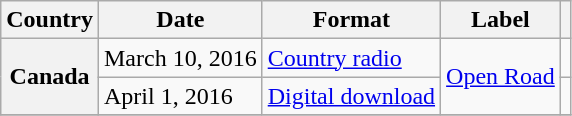<table class="wikitable plainrowheaders">
<tr>
<th>Country</th>
<th>Date</th>
<th>Format</th>
<th>Label</th>
<th></th>
</tr>
<tr>
<th scope="row" rowspan="2">Canada</th>
<td>March 10, 2016</td>
<td><a href='#'>Country radio</a></td>
<td rowspan="2"><a href='#'>Open Road</a></td>
<td></td>
</tr>
<tr>
<td>April 1, 2016</td>
<td><a href='#'>Digital download</a></td>
<td></td>
</tr>
<tr>
</tr>
</table>
